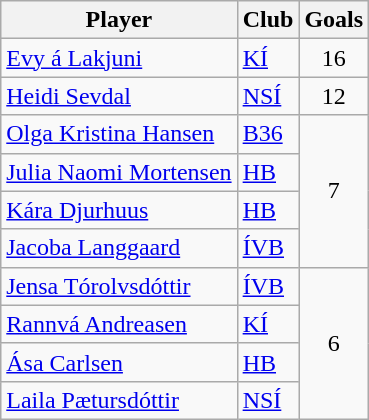<table class="wikitable">
<tr>
<th>Player</th>
<th>Club</th>
<th>Goals</th>
</tr>
<tr>
<td> <a href='#'>Evy á Lakjuni</a></td>
<td><a href='#'>KÍ</a></td>
<td style="text-align:center">16</td>
</tr>
<tr>
<td> <a href='#'>Heidi Sevdal</a></td>
<td><a href='#'>NSÍ</a></td>
<td style="text-align:center">12</td>
</tr>
<tr>
<td> <a href='#'>Olga Kristina Hansen</a></td>
<td><a href='#'>B36</a></td>
<td style="text-align:center" rowspan=4>7</td>
</tr>
<tr>
<td> <a href='#'>Julia Naomi Mortensen</a></td>
<td><a href='#'>HB</a></td>
</tr>
<tr>
<td> <a href='#'>Kára Djurhuus</a></td>
<td><a href='#'>HB</a></td>
</tr>
<tr>
<td> <a href='#'>Jacoba Langgaard</a></td>
<td><a href='#'>ÍVB</a></td>
</tr>
<tr>
<td> <a href='#'>Jensa Tórolvsdóttir</a></td>
<td><a href='#'>ÍVB</a></td>
<td style="text-align:center" rowspan=4>6</td>
</tr>
<tr>
<td> <a href='#'>Rannvá Andreasen</a></td>
<td><a href='#'>KÍ</a></td>
</tr>
<tr>
<td> <a href='#'>Ása Carlsen</a></td>
<td><a href='#'>HB</a></td>
</tr>
<tr>
<td> <a href='#'>Laila Pætursdóttir</a></td>
<td><a href='#'>NSÍ</a></td>
</tr>
</table>
